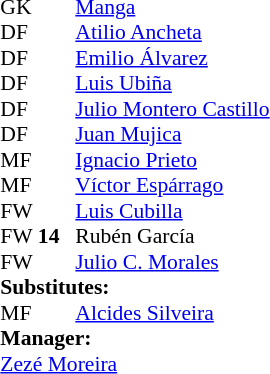<table cellspacing="0" cellpadding="0" style="font-size:90%; margin:0.2em auto;">
<tr>
<th width="25"></th>
<th width="25"></th>
</tr>
<tr>
<td>GK</td>
<td></td>
<td> <a href='#'>Manga</a></td>
</tr>
<tr>
<td>DF</td>
<td></td>
<td> <a href='#'>Atilio Ancheta</a></td>
</tr>
<tr>
<td>DF</td>
<td></td>
<td> <a href='#'>Emilio Álvarez</a></td>
</tr>
<tr>
<td>DF</td>
<td></td>
<td> <a href='#'>Luis Ubiña</a></td>
</tr>
<tr>
<td>DF</td>
<td></td>
<td> <a href='#'>Julio Montero Castillo</a></td>
</tr>
<tr>
<td>DF</td>
<td></td>
<td> <a href='#'>Juan Mujica</a></td>
</tr>
<tr>
<td>MF</td>
<td></td>
<td> <a href='#'>Ignacio Prieto</a></td>
</tr>
<tr>
<td>MF</td>
<td></td>
<td> <a href='#'>Víctor Espárrago</a></td>
<td></td>
<td></td>
</tr>
<tr>
<td>FW</td>
<td></td>
<td> <a href='#'>Luis Cubilla</a></td>
</tr>
<tr>
<td>FW</td>
<td><strong>14</strong></td>
<td> Rubén García</td>
</tr>
<tr>
<td>FW</td>
<td></td>
<td> <a href='#'>Julio C. Morales</a></td>
</tr>
<tr>
<td colspan=3><strong>Substitutes:</strong></td>
</tr>
<tr>
<td>MF</td>
<td></td>
<td> <a href='#'>Alcides Silveira</a></td>
<td></td>
<td></td>
</tr>
<tr>
<td colspan=3><strong>Manager:</strong></td>
</tr>
<tr>
<td colspan=4> <a href='#'>Zezé Moreira</a></td>
</tr>
</table>
